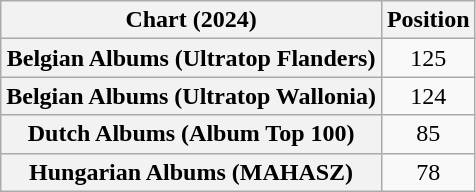<table class="wikitable sortable plainrowheaders" style="text-align:center">
<tr>
<th scope="col">Chart (2024)</th>
<th scope="col">Position</th>
</tr>
<tr>
<th scope="row">Belgian Albums (Ultratop Flanders)</th>
<td>125</td>
</tr>
<tr>
<th scope="row">Belgian Albums (Ultratop Wallonia)</th>
<td>124</td>
</tr>
<tr>
<th scope="row">Dutch Albums (Album Top 100)</th>
<td>85</td>
</tr>
<tr>
<th scope="row">Hungarian Albums (MAHASZ)</th>
<td>78</td>
</tr>
</table>
